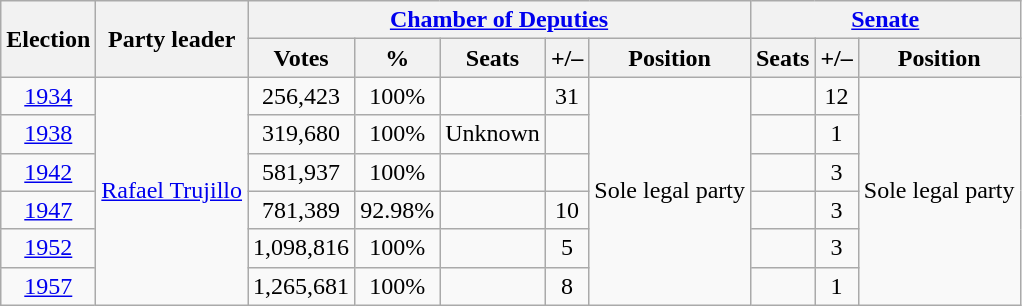<table class=wikitable style=text-align:center>
<tr>
<th rowspan="2">Election</th>
<th rowspan="2">Party leader</th>
<th colspan="5"><a href='#'>Chamber of Deputies</a></th>
<th colspan="3"><a href='#'>Senate</a></th>
</tr>
<tr>
<th>Votes</th>
<th>%</th>
<th>Seats</th>
<th>+/–</th>
<th>Position</th>
<th>Seats</th>
<th>+/–</th>
<th>Position</th>
</tr>
<tr>
<td><a href='#'>1934</a></td>
<td rowspan=6><a href='#'>Rafael Trujillo</a></td>
<td>256,423</td>
<td>100%</td>
<td></td>
<td> 31</td>
<td rowspan="6">Sole legal party</td>
<td></td>
<td> 12</td>
<td rowspan="6">Sole legal party</td>
</tr>
<tr>
<td><a href='#'>1938</a></td>
<td>319,680</td>
<td>100%</td>
<td>Unknown</td>
<td></td>
<td></td>
<td> 1</td>
</tr>
<tr>
<td><a href='#'>1942</a></td>
<td>581,937</td>
<td>100%</td>
<td></td>
<td></td>
<td></td>
<td> 3</td>
</tr>
<tr>
<td><a href='#'>1947</a></td>
<td>781,389</td>
<td>92.98%</td>
<td></td>
<td> 10</td>
<td></td>
<td> 3</td>
</tr>
<tr>
<td><a href='#'>1952</a></td>
<td>1,098,816</td>
<td>100%</td>
<td></td>
<td> 5</td>
<td></td>
<td> 3</td>
</tr>
<tr>
<td><a href='#'>1957</a></td>
<td>1,265,681</td>
<td>100%</td>
<td></td>
<td> 8</td>
<td></td>
<td> 1</td>
</tr>
</table>
